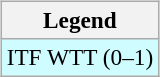<table>
<tr valign=top>
<td><br><table class=wikitable style=font-size:97%>
<tr>
<th>Legend</th>
</tr>
<tr bgcolor=cffcff>
<td>ITF WTT (0–1)</td>
</tr>
</table>
</td>
<td></td>
</tr>
</table>
